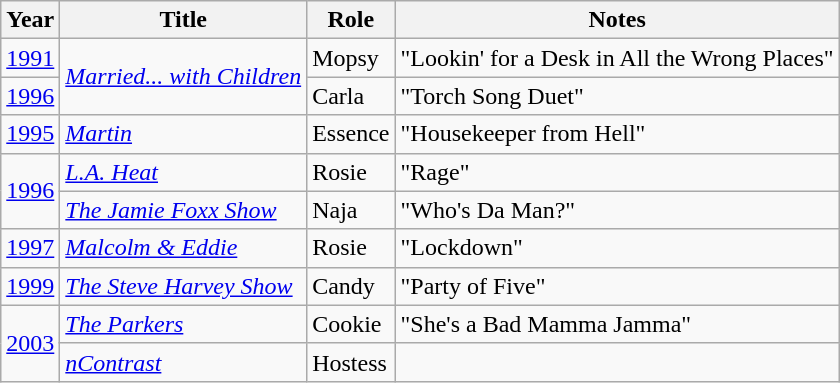<table class="wikitable sortable plainrowheaders">
<tr>
<th>Year</th>
<th>Title</th>
<th>Role</th>
<th class="unsortable">Notes</th>
</tr>
<tr>
<td><a href='#'>1991</a></td>
<td rowspan="2"><em><a href='#'>Married... with Children</a></em></td>
<td>Mopsy</td>
<td>"Lookin' for a Desk in All the Wrong Places"</td>
</tr>
<tr>
<td><a href='#'>1996</a></td>
<td>Carla</td>
<td>"Torch Song Duet"</td>
</tr>
<tr>
<td><a href='#'>1995</a></td>
<td><em><a href='#'>Martin</a></em></td>
<td>Essence</td>
<td>"Housekeeper from Hell"</td>
</tr>
<tr>
<td rowspan="2"><a href='#'>1996</a></td>
<td><em><a href='#'>L.A. Heat</a></em></td>
<td>Rosie</td>
<td>"Rage"</td>
</tr>
<tr>
<td><em><a href='#'>The Jamie Foxx Show</a></em></td>
<td>Naja</td>
<td>"Who's Da Man?"</td>
</tr>
<tr>
<td><a href='#'>1997</a></td>
<td><em><a href='#'>Malcolm & Eddie</a></em></td>
<td>Rosie</td>
<td>"Lockdown"</td>
</tr>
<tr>
<td><a href='#'>1999</a></td>
<td><em><a href='#'>The Steve Harvey Show</a></em></td>
<td>Candy</td>
<td>"Party of Five"</td>
</tr>
<tr>
<td rowspan="2"><a href='#'>2003</a></td>
<td><em><a href='#'>The Parkers</a></em></td>
<td>Cookie</td>
<td>"She's a Bad Mamma Jamma"</td>
</tr>
<tr>
<td><em><a href='#'>nContrast</a></em></td>
<td>Hostess</td>
<td></td>
</tr>
</table>
